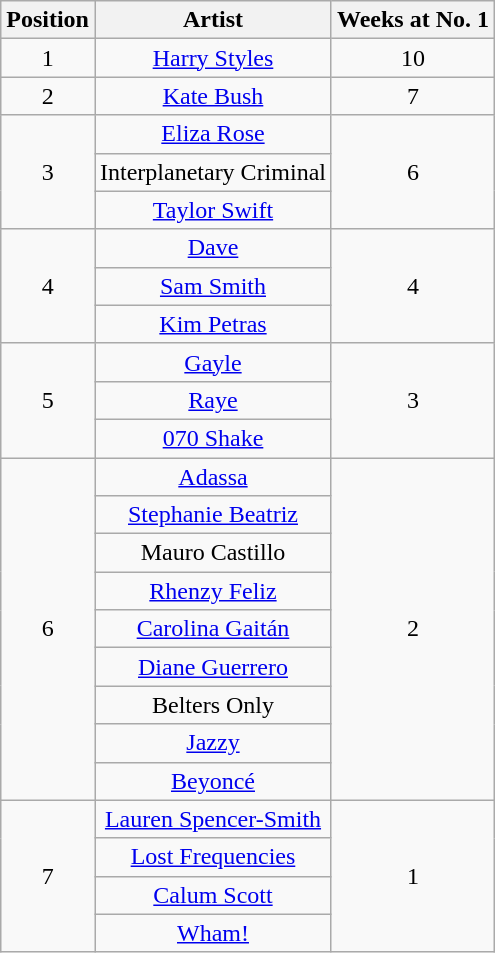<table class="wikitable">
<tr>
<th style="text-align: center;">Position</th>
<th style="text-align: center;">Artist</th>
<th style="text-align: center;">Weeks at No. 1</th>
</tr>
<tr>
<td style="text-align: center;">1</td>
<td style="text-align: center;"><a href='#'>Harry Styles</a></td>
<td style="text-align: center;">10</td>
</tr>
<tr>
<td style="text-align: center;">2</td>
<td style="text-align: center;"><a href='#'>Kate Bush</a></td>
<td style="text-align: center;">7</td>
</tr>
<tr>
<td style="text-align: center;" rowspan=3>3</td>
<td style="text-align: center;"><a href='#'>Eliza Rose</a></td>
<td style="text-align: center;" rowspan=3>6</td>
</tr>
<tr>
<td style="text-align: center;">Interplanetary Criminal</td>
</tr>
<tr>
<td style="text-align: center;"><a href='#'>Taylor Swift</a></td>
</tr>
<tr>
<td style="text-align: center;" rowspan=3>4</td>
<td style="text-align: center;"><a href='#'>Dave</a></td>
<td style="text-align: center;" rowspan=3>4</td>
</tr>
<tr>
<td style="text-align: center;"><a href='#'>Sam Smith</a></td>
</tr>
<tr>
<td style="text-align: center;"><a href='#'>Kim Petras</a></td>
</tr>
<tr>
<td style="text-align: center;" rowspan="3">5</td>
<td style="text-align: center;"><a href='#'>Gayle</a></td>
<td style="text-align: center;" rowspan="3">3</td>
</tr>
<tr>
<td style="text-align: center;"><a href='#'>Raye</a></td>
</tr>
<tr>
<td style="text-align: center;"><a href='#'>070 Shake</a></td>
</tr>
<tr>
<td style="text-align: center;" rowspan="9">6</td>
<td style="text-align: center;"><a href='#'>Adassa</a></td>
<td style="text-align: center;" rowspan="9">2</td>
</tr>
<tr>
<td style="text-align: center;"><a href='#'>Stephanie Beatriz</a></td>
</tr>
<tr>
<td style="text-align: center;">Mauro Castillo</td>
</tr>
<tr>
<td style="text-align: center;"><a href='#'>Rhenzy Feliz</a></td>
</tr>
<tr>
<td style="text-align: center;"><a href='#'>Carolina Gaitán</a></td>
</tr>
<tr>
<td style="text-align: center;"><a href='#'>Diane Guerrero</a></td>
</tr>
<tr>
<td style="text-align: center;">Belters Only</td>
</tr>
<tr>
<td style="text-align: center;"><a href='#'>Jazzy</a></td>
</tr>
<tr>
<td style="text-align: center;"><a href='#'>Beyoncé</a></td>
</tr>
<tr>
<td style="text-align: center;" rowspan="4">7</td>
<td style="text-align: center;"><a href='#'>Lauren Spencer-Smith</a></td>
<td style="text-align: center;" rowspan="4">1</td>
</tr>
<tr>
<td style="text-align: center;"><a href='#'>Lost Frequencies</a></td>
</tr>
<tr>
<td style="text-align: center;"><a href='#'>Calum Scott</a></td>
</tr>
<tr>
<td style="text-align: center;"><a href='#'>Wham!</a></td>
</tr>
</table>
